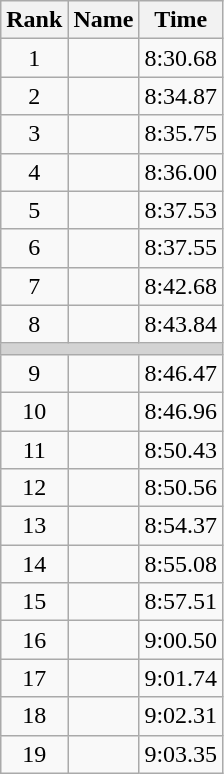<table class="wikitable">
<tr>
<th>Rank</th>
<th>Name</th>
<th>Time</th>
</tr>
<tr>
<td align="center">1</td>
<td></td>
<td align="center">8:30.68</td>
</tr>
<tr>
<td align="center">2</td>
<td></td>
<td align="center">8:34.87</td>
</tr>
<tr>
<td align="center">3</td>
<td></td>
<td align="center">8:35.75</td>
</tr>
<tr>
<td align="center">4</td>
<td></td>
<td align="center">8:36.00</td>
</tr>
<tr>
<td align="center">5</td>
<td></td>
<td align="center">8:37.53</td>
</tr>
<tr>
<td align="center">6</td>
<td></td>
<td align="center">8:37.55</td>
</tr>
<tr>
<td align="center">7</td>
<td></td>
<td align="center">8:42.68</td>
</tr>
<tr>
<td align="center">8</td>
<td></td>
<td align="center">8:43.84</td>
</tr>
<tr>
<td colspan=3 bgcolor=lightgray></td>
</tr>
<tr>
<td align="center">9</td>
<td></td>
<td align="center">8:46.47</td>
</tr>
<tr>
<td align="center">10</td>
<td></td>
<td align="center">8:46.96</td>
</tr>
<tr>
<td align="center">11</td>
<td></td>
<td align="center">8:50.43</td>
</tr>
<tr>
<td align="center">12</td>
<td></td>
<td align="center">8:50.56</td>
</tr>
<tr>
<td align="center">13</td>
<td></td>
<td align="center">8:54.37</td>
</tr>
<tr>
<td align="center">14</td>
<td></td>
<td align="center">8:55.08</td>
</tr>
<tr>
<td align="center">15</td>
<td></td>
<td align="center">8:57.51</td>
</tr>
<tr>
<td align="center">16</td>
<td></td>
<td align="center">9:00.50</td>
</tr>
<tr>
<td align="center">17</td>
<td></td>
<td align="center">9:01.74</td>
</tr>
<tr>
<td align="center">18</td>
<td></td>
<td align="center">9:02.31</td>
</tr>
<tr>
<td align="center">19</td>
<td></td>
<td align="center">9:03.35</td>
</tr>
</table>
